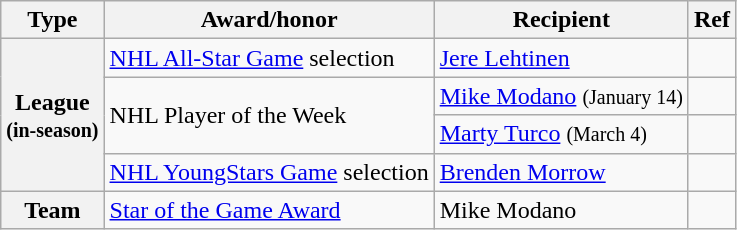<table class="wikitable">
<tr>
<th scope="col">Type</th>
<th scope="col">Award/honor</th>
<th scope="col">Recipient</th>
<th scope="col">Ref</th>
</tr>
<tr>
<th scope="row" rowspan="4">League<br><small>(in-season)</small></th>
<td><a href='#'>NHL All-Star Game</a> selection</td>
<td><a href='#'>Jere Lehtinen</a></td>
<td></td>
</tr>
<tr>
<td rowspan="2">NHL Player of the Week</td>
<td><a href='#'>Mike Modano</a> <small>(January 14)</small></td>
<td></td>
</tr>
<tr>
<td><a href='#'>Marty Turco</a> <small>(March 4)</small></td>
<td></td>
</tr>
<tr>
<td><a href='#'>NHL YoungStars Game</a> selection</td>
<td><a href='#'>Brenden Morrow</a></td>
<td></td>
</tr>
<tr>
<th scope="row" rowspan="2">Team</th>
<td><a href='#'>Star of the Game Award</a></td>
<td>Mike Modano</td>
<td></td>
</tr>
</table>
